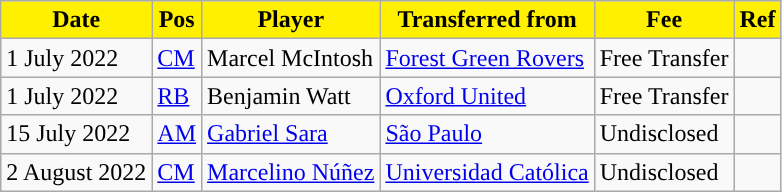<table class="wikitable plainrowheaders sortable">
<tr>
<th style="background:#FFF000; color:#000000; ">Date</th>
<th style="background:#FFF000; color:#000000; ">Pos</th>
<th style="background:#FFF000; color:#000000; ">Player</th>
<th style="background:#FFF000; color:#000000; ">Transferred from</th>
<th style="background:#FFF000; color:#000000; ">Fee</th>
<th style="background:#FFF000; color:#000000; ">Ref</th>
</tr>
<tr>
<td>1 July 2022</td>
<td><a href='#'>CM</a></td>
<td> Marcel McIntosh</td>
<td> <a href='#'>Forest Green Rovers</a></td>
<td>Free Transfer</td>
<td></td>
</tr>
<tr>
<td>1 July 2022</td>
<td><a href='#'>RB</a></td>
<td> Benjamin Watt</td>
<td> <a href='#'>Oxford United</a></td>
<td>Free Transfer</td>
<td></td>
</tr>
<tr>
<td>15 July 2022</td>
<td><a href='#'>AM</a></td>
<td> <a href='#'>Gabriel Sara</a></td>
<td> <a href='#'>São Paulo</a></td>
<td>Undisclosed</td>
<td></td>
</tr>
<tr>
<td>2 August 2022</td>
<td><a href='#'>CM</a></td>
<td> <a href='#'>Marcelino Núñez</a></td>
<td> <a href='#'>Universidad Católica</a></td>
<td>Undisclosed</td>
<td></td>
</tr>
</table>
